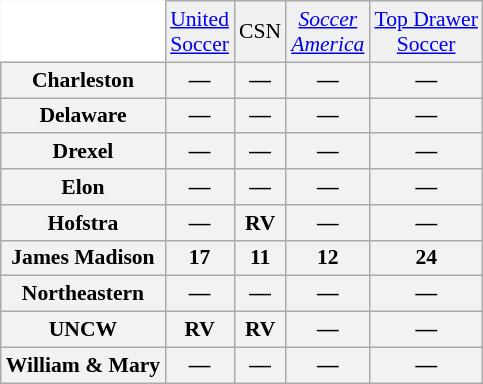<table class="wikitable" style="white-space:nowrap; font-size:90%;">
<tr>
<td style="background:white; border-top-style:hidden; border-left-style:hidden;"></td>
<td align="center" style="background:#f0f0f0;"><a href='#'>United<br>Soccer</a></td>
<td align="center" style="background:#f0f0f0;">CSN</td>
<td align="center" style="background:#f0f0f0;"><em><a href='#'>Soccer<br>America</a></em></td>
<td align="center" style="background:#f0f0f0;"><a href='#'>Top Drawer<br>Soccer</a></td>
</tr>
<tr style="text-align:center;">
<th style=>Charleston</th>
<th>—</th>
<th>—</th>
<th>—</th>
<th>—</th>
</tr>
<tr style="text-align:center;">
<th style=>Delaware</th>
<th>—</th>
<th>—</th>
<th>—</th>
<th>—</th>
</tr>
<tr style="text-align:center;">
<th style=>Drexel</th>
<th>—</th>
<th>—</th>
<th>—</th>
<th>—</th>
</tr>
<tr style="text-align:center;">
<th style=>Elon</th>
<th>—</th>
<th>—</th>
<th>—</th>
<th>—</th>
</tr>
<tr style="text-align:center;">
<th style=>Hofstra</th>
<th>—</th>
<th>RV</th>
<th>—</th>
<th>—</th>
</tr>
<tr style="text-align:center;">
<th style=>James Madison</th>
<th>17</th>
<th>11</th>
<th>12</th>
<th>24</th>
</tr>
<tr style="text-align:center;">
<th style=>Northeastern</th>
<th>—</th>
<th>—</th>
<th>—</th>
<th>—</th>
</tr>
<tr style="text-align:center;">
<th style=>UNCW</th>
<th>RV</th>
<th>RV</th>
<th>—</th>
<th>—</th>
</tr>
<tr style="text-align:center;">
<th style=>William & Mary</th>
<th>—</th>
<th>—</th>
<th>—</th>
<th>—</th>
</tr>
</table>
